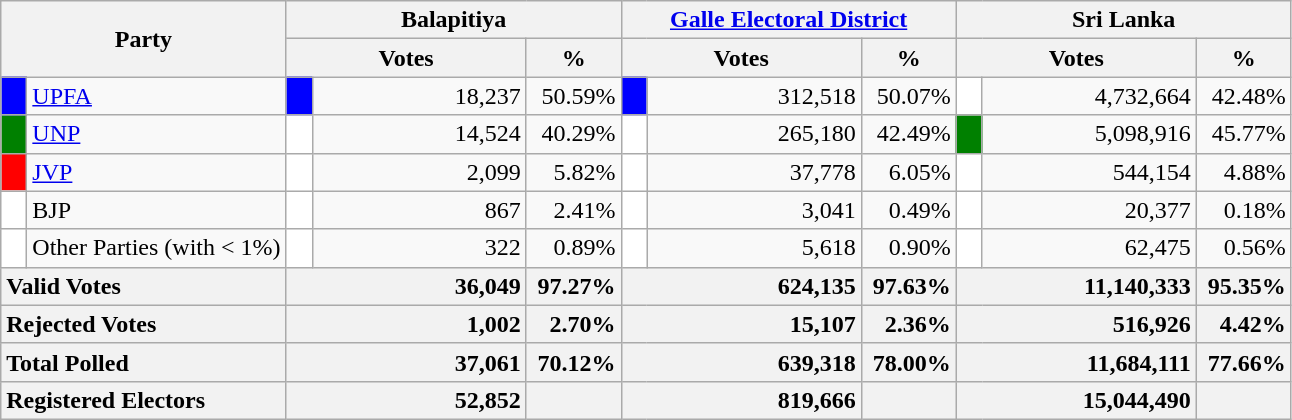<table class="wikitable">
<tr>
<th colspan="2" width="144px"rowspan="2">Party</th>
<th colspan="3" width="216px">Balapitiya</th>
<th colspan="3" width="216px"><a href='#'>Galle Electoral District</a></th>
<th colspan="3" width="216px">Sri Lanka</th>
</tr>
<tr>
<th colspan="2" width="144px">Votes</th>
<th>%</th>
<th colspan="2" width="144px">Votes</th>
<th>%</th>
<th colspan="2" width="144px">Votes</th>
<th>%</th>
</tr>
<tr>
<td style="background-color:blue;" width="10px"></td>
<td style="text-align:left;"><a href='#'>UPFA</a></td>
<td style="background-color:blue;" width="10px"></td>
<td style="text-align:right;">18,237</td>
<td style="text-align:right;">50.59%</td>
<td style="background-color:blue;" width="10px"></td>
<td style="text-align:right;">312,518</td>
<td style="text-align:right;">50.07%</td>
<td style="background-color:white;" width="10px"></td>
<td style="text-align:right;">4,732,664</td>
<td style="text-align:right;">42.48%</td>
</tr>
<tr>
<td style="background-color:green;" width="10px"></td>
<td style="text-align:left;"><a href='#'>UNP</a></td>
<td style="background-color:white;" width="10px"></td>
<td style="text-align:right;">14,524</td>
<td style="text-align:right;">40.29%</td>
<td style="background-color:white;" width="10px"></td>
<td style="text-align:right;">265,180</td>
<td style="text-align:right;">42.49%</td>
<td style="background-color:green;" width="10px"></td>
<td style="text-align:right;">5,098,916</td>
<td style="text-align:right;">45.77%</td>
</tr>
<tr>
<td style="background-color:red;" width="10px"></td>
<td style="text-align:left;"><a href='#'>JVP</a></td>
<td style="background-color:white;" width="10px"></td>
<td style="text-align:right;">2,099</td>
<td style="text-align:right;">5.82%</td>
<td style="background-color:white;" width="10px"></td>
<td style="text-align:right;">37,778</td>
<td style="text-align:right;">6.05%</td>
<td style="background-color:white;" width="10px"></td>
<td style="text-align:right;">544,154</td>
<td style="text-align:right;">4.88%</td>
</tr>
<tr>
<td style="background-color:white;" width="10px"></td>
<td style="text-align:left;">BJP</td>
<td style="background-color:white;" width="10px"></td>
<td style="text-align:right;">867</td>
<td style="text-align:right;">2.41%</td>
<td style="background-color:white;" width="10px"></td>
<td style="text-align:right;">3,041</td>
<td style="text-align:right;">0.49%</td>
<td style="background-color:white;" width="10px"></td>
<td style="text-align:right;">20,377</td>
<td style="text-align:right;">0.18%</td>
</tr>
<tr>
<td style="background-color:white;" width="10px"></td>
<td style="text-align:left;">Other Parties (with < 1%)</td>
<td style="background-color:white;" width="10px"></td>
<td style="text-align:right;">322</td>
<td style="text-align:right;">0.89%</td>
<td style="background-color:white;" width="10px"></td>
<td style="text-align:right;">5,618</td>
<td style="text-align:right;">0.90%</td>
<td style="background-color:white;" width="10px"></td>
<td style="text-align:right;">62,475</td>
<td style="text-align:right;">0.56%</td>
</tr>
<tr>
<th colspan="2" width="144px"style="text-align:left;">Valid Votes</th>
<th style="text-align:right;"colspan="2" width="144px">36,049</th>
<th style="text-align:right;">97.27%</th>
<th style="text-align:right;"colspan="2" width="144px">624,135</th>
<th style="text-align:right;">97.63%</th>
<th style="text-align:right;"colspan="2" width="144px">11,140,333</th>
<th style="text-align:right;">95.35%</th>
</tr>
<tr>
<th colspan="2" width="144px"style="text-align:left;">Rejected Votes</th>
<th style="text-align:right;"colspan="2" width="144px">1,002</th>
<th style="text-align:right;">2.70%</th>
<th style="text-align:right;"colspan="2" width="144px">15,107</th>
<th style="text-align:right;">2.36%</th>
<th style="text-align:right;"colspan="2" width="144px">516,926</th>
<th style="text-align:right;">4.42%</th>
</tr>
<tr>
<th colspan="2" width="144px"style="text-align:left;">Total Polled</th>
<th style="text-align:right;"colspan="2" width="144px">37,061</th>
<th style="text-align:right;">70.12%</th>
<th style="text-align:right;"colspan="2" width="144px">639,318</th>
<th style="text-align:right;">78.00%</th>
<th style="text-align:right;"colspan="2" width="144px">11,684,111</th>
<th style="text-align:right;">77.66%</th>
</tr>
<tr>
<th colspan="2" width="144px"style="text-align:left;">Registered Electors</th>
<th style="text-align:right;"colspan="2" width="144px">52,852</th>
<th></th>
<th style="text-align:right;"colspan="2" width="144px">819,666</th>
<th></th>
<th style="text-align:right;"colspan="2" width="144px">15,044,490</th>
<th></th>
</tr>
</table>
